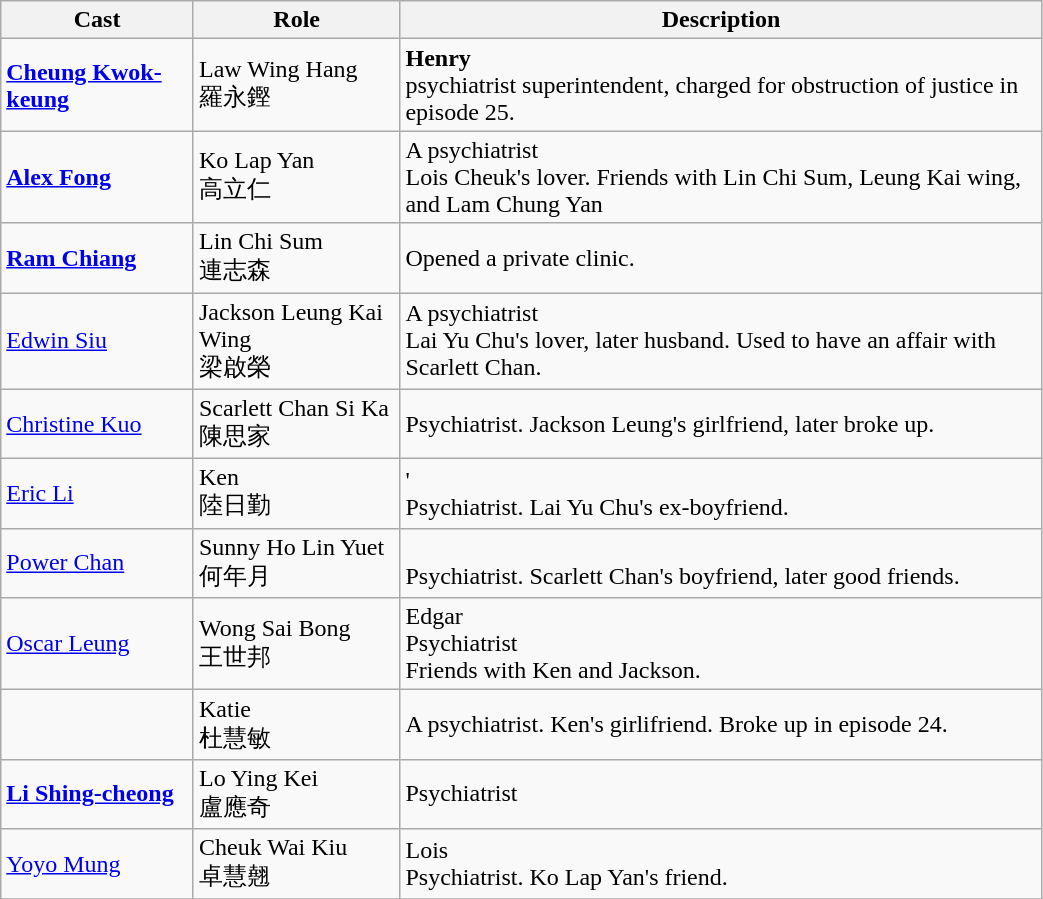<table class="wikitable" width="55%">
<tr>
<th>Cast</th>
<th>Role</th>
<th>Description</th>
</tr>
<tr>
<td><strong><a href='#'>Cheung Kwok-keung</a></strong></td>
<td>Law Wing Hang<br>羅永鏗</td>
<td><strong>Henry</strong><br>psychiatrist superintendent, charged for obstruction of justice in episode 25.</td>
</tr>
<tr>
<td><strong><a href='#'>Alex Fong</a></strong></td>
<td>Ko Lap Yan<br>高立仁</td>
<td>A psychiatrist<br>Lois Cheuk's lover. Friends with Lin Chi Sum, Leung Kai wing, and Lam Chung Yan</td>
</tr>
<tr>
<td><strong><a href='#'>Ram Chiang</a></strong></td>
<td>Lin Chi Sum<br>連志森</td>
<td>Opened a private clinic.</td>
</tr>
<tr>
<td><a href='#'>Edwin Siu</a></td>
<td>Jackson Leung Kai Wing<br>梁啟榮</td>
<td>A psychiatrist<br>Lai Yu Chu's lover, later husband. Used to have an affair with Scarlett Chan.</td>
</tr>
<tr>
<td><a href='#'>Christine Kuo</a></td>
<td>Scarlett Chan Si Ka<br>陳思家</td>
<td>Psychiatrist. Jackson Leung's girlfriend, later broke up.</td>
</tr>
<tr>
<td><a href='#'>Eric Li</a></td>
<td>Ken<br>陸日勤</td>
<td>'<br>Psychiatrist. Lai Yu Chu's ex-boyfriend.</td>
</tr>
<tr>
<td><a href='#'>Power Chan</a></td>
<td>Sunny Ho Lin Yuet<br>何年月</td>
<td><br>Psychiatrist. Scarlett Chan's boyfriend, later good friends.</td>
</tr>
<tr>
<td><a href='#'>Oscar Leung</a></td>
<td>Wong Sai Bong<br>王世邦</td>
<td>Edgar<br>Psychiatrist<br> Friends with Ken and Jackson.</td>
</tr>
<tr>
<td></td>
<td>Katie<br>杜慧敏</td>
<td>A psychiatrist. Ken's girlifriend. Broke up in episode 24.</td>
</tr>
<tr>
<td><strong><a href='#'>Li Shing-cheong</a></strong></td>
<td>Lo Ying Kei<br>盧應奇</td>
<td>Psychiatrist</td>
</tr>
<tr>
<td><a href='#'>Yoyo Mung</a></td>
<td>Cheuk Wai Kiu<br>卓慧翹</td>
<td>Lois<br>Psychiatrist. Ko Lap Yan's friend.</td>
</tr>
<tr>
</tr>
</table>
